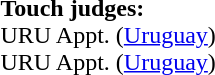<table style="width:100%">
<tr>
<td><br><strong>Touch judges:</strong>
<br>URU Appt. (<a href='#'>Uruguay</a>)
<br>URU Appt. (<a href='#'>Uruguay</a>)</td>
</tr>
</table>
